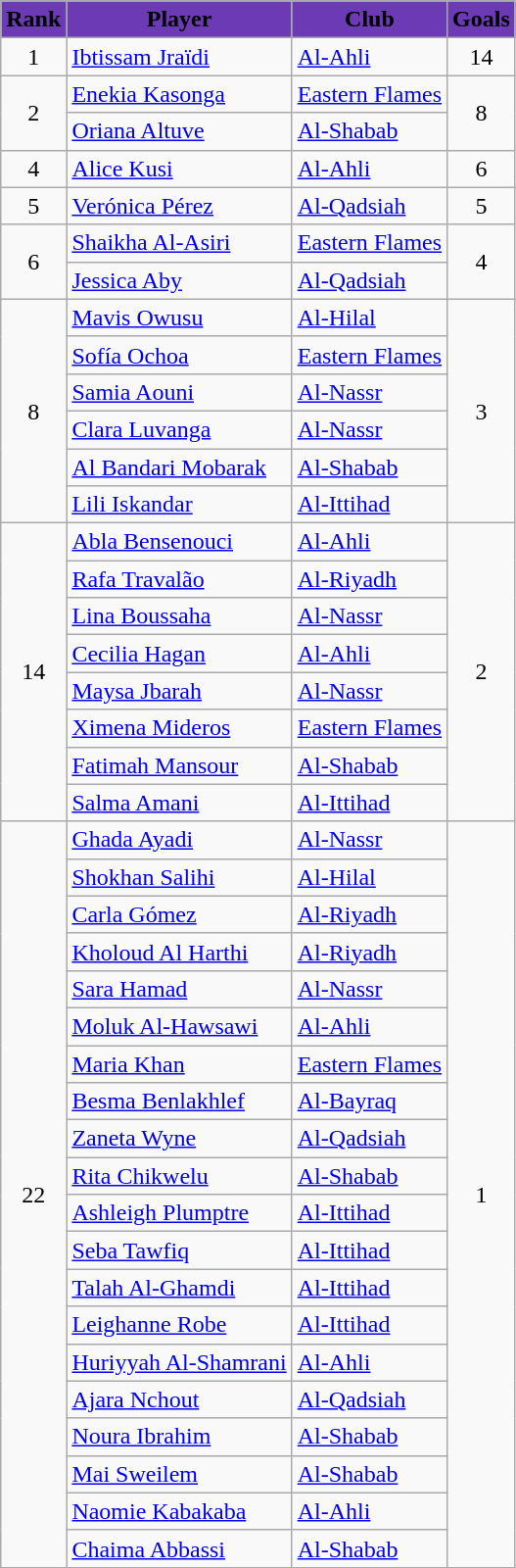<table class="wikitable" style="text-align:center">
<tr>
<th style="background-color:#6b3ab4;"><span>Rank</span></th>
<th style="background-color:#6b3ab4;"><span>Player</span></th>
<th style="background-color:#6b3ab4;"><span>Club</span></th>
<th style="background-color:#6b3ab4;"><span>Goals</span></th>
</tr>
<tr>
<td rowspan=1>1</td>
<td align="left"> <a href='#'>Ibtissam Jraïdi</a></td>
<td align="left"><a href='#'>Al-Ahli</a></td>
<td rowspan=1>14</td>
</tr>
<tr>
<td rowspan=2>2</td>
<td align="left"> <a href='#'>Enekia Kasonga</a></td>
<td align="left"><a href='#'>Eastern Flames</a></td>
<td rowspan=2>8</td>
</tr>
<tr>
<td align="left"> <a href='#'>Oriana Altuve</a></td>
<td align="left"><a href='#'>Al-Shabab</a></td>
</tr>
<tr>
<td rowspan=1>4</td>
<td align="left"> <a href='#'>Alice Kusi</a></td>
<td align="left"><a href='#'>Al-Ahli</a></td>
<td rowspan=1>6</td>
</tr>
<tr>
<td rowspan=1>5</td>
<td align="left"> <a href='#'>Verónica Pérez</a></td>
<td align="left"><a href='#'>Al-Qadsiah</a></td>
<td rowspan=1>5</td>
</tr>
<tr>
<td rowspan=2>6</td>
<td align="left"> <a href='#'>Shaikha Al-Asiri</a></td>
<td align="left"><a href='#'>Eastern Flames</a></td>
<td rowspan=2>4</td>
</tr>
<tr>
<td align="left"> <a href='#'>Jessica Aby</a></td>
<td align="left"><a href='#'>Al-Qadsiah</a></td>
</tr>
<tr>
<td rowspan=6>8</td>
<td align="left"> <a href='#'>Mavis Owusu</a></td>
<td align="left"><a href='#'>Al-Hilal</a></td>
<td rowspan=6>3</td>
</tr>
<tr>
<td align="left"> <a href='#'>Sofía Ochoa</a></td>
<td align="left"><a href='#'>Eastern Flames</a></td>
</tr>
<tr>
<td align="left"> <a href='#'>Samia Aouni</a></td>
<td align="left"><a href='#'>Al-Nassr</a></td>
</tr>
<tr>
<td align="left"> <a href='#'>Clara Luvanga</a></td>
<td align="left"><a href='#'>Al-Nassr</a></td>
</tr>
<tr>
<td align="left"> <a href='#'>Al Bandari Mobarak</a></td>
<td align="left"><a href='#'>Al-Shabab</a></td>
</tr>
<tr>
<td align="left"> <a href='#'>Lili Iskandar</a></td>
<td align="left"><a href='#'>Al-Ittihad</a></td>
</tr>
<tr>
<td rowspan=8>14</td>
<td align="left"> <a href='#'>Abla Bensenouci</a></td>
<td align="left"><a href='#'>Al-Ahli</a></td>
<td rowspan=8>2</td>
</tr>
<tr>
<td align="left"> <a href='#'>Rafa Travalão</a></td>
<td align="left"><a href='#'>Al-Riyadh</a></td>
</tr>
<tr>
<td align="left"> <a href='#'>Lina Boussaha</a></td>
<td align="left"><a href='#'>Al-Nassr</a></td>
</tr>
<tr>
<td align="left"> <a href='#'>Cecilia Hagan</a></td>
<td align="left"><a href='#'>Al-Ahli</a></td>
</tr>
<tr>
<td align="left"> <a href='#'>Maysa Jbarah</a></td>
<td align="left"><a href='#'>Al-Nassr</a></td>
</tr>
<tr>
<td align="left"> <a href='#'>Ximena Mideros</a></td>
<td align="left"><a href='#'>Eastern Flames</a></td>
</tr>
<tr>
<td align="left"> <a href='#'>Fatimah Mansour</a></td>
<td align="left"><a href='#'>Al-Shabab</a></td>
</tr>
<tr>
<td align="left"> <a href='#'>Salma Amani</a></td>
<td align="left"><a href='#'>Al-Ittihad</a></td>
</tr>
<tr>
<td rowspan=20>22</td>
<td align="left"> <a href='#'>Ghada Ayadi</a></td>
<td align="left"><a href='#'>Al-Nassr</a></td>
<td rowspan=20>1</td>
</tr>
<tr>
<td align="left"> <a href='#'>Shokhan Salihi</a></td>
<td align="left"><a href='#'>Al-Hilal</a></td>
</tr>
<tr>
<td align="left"> <a href='#'>Carla Gómez</a></td>
<td align="left"><a href='#'>Al-Riyadh</a></td>
</tr>
<tr>
<td align="left"> <a href='#'>Kholoud Al Harthi</a></td>
<td align="left"><a href='#'>Al-Riyadh</a></td>
</tr>
<tr>
<td align="left"> <a href='#'>Sara Hamad</a></td>
<td align="left"><a href='#'>Al-Nassr</a></td>
</tr>
<tr>
<td align="left"> <a href='#'>Moluk Al-Hawsawi</a></td>
<td align="left"><a href='#'>Al-Ahli</a></td>
</tr>
<tr>
<td align="left"> <a href='#'>Maria Khan</a></td>
<td align="left"><a href='#'>Eastern Flames</a></td>
</tr>
<tr>
<td align="left"> <a href='#'>Besma Benlakhlef</a></td>
<td align="left"><a href='#'>Al-Bayraq</a></td>
</tr>
<tr>
<td align="left"> <a href='#'>Zaneta Wyne</a></td>
<td align="left"><a href='#'>Al-Qadsiah</a></td>
</tr>
<tr>
<td align="left"> <a href='#'>Rita Chikwelu</a></td>
<td align="left"><a href='#'>Al-Shabab</a></td>
</tr>
<tr>
<td align="left"> <a href='#'>Ashleigh Plumptre</a></td>
<td align="left"><a href='#'>Al-Ittihad</a></td>
</tr>
<tr>
<td align="left"> <a href='#'>Seba Tawfiq</a></td>
<td align="left"><a href='#'>Al-Ittihad</a></td>
</tr>
<tr>
<td align="left"> <a href='#'>Talah Al-Ghamdi</a></td>
<td align="left"><a href='#'>Al-Ittihad</a></td>
</tr>
<tr>
<td align="left"> <a href='#'>Leighanne Robe</a></td>
<td align="left"><a href='#'>Al-Ittihad</a></td>
</tr>
<tr>
<td align="left"> <a href='#'>Huriyyah Al-Shamrani</a></td>
<td align="left"><a href='#'>Al-Ahli</a></td>
</tr>
<tr>
<td align="left"> <a href='#'>Ajara Nchout</a></td>
<td align="left"><a href='#'>Al-Qadsiah</a></td>
</tr>
<tr>
<td align="left"> <a href='#'>Noura Ibrahim</a></td>
<td align="left"><a href='#'>Al-Shabab</a></td>
</tr>
<tr>
<td align="left"> <a href='#'>Mai Sweilem</a></td>
<td align="left"><a href='#'>Al-Shabab</a></td>
</tr>
<tr>
<td align="left"> <a href='#'>Naomie Kabakaba</a></td>
<td align="left"><a href='#'>Al-Ahli</a></td>
</tr>
<tr>
<td align="left"> <a href='#'>Chaima Abbassi</a></td>
<td align="left"><a href='#'>Al-Shabab</a></td>
</tr>
<tr>
</tr>
</table>
